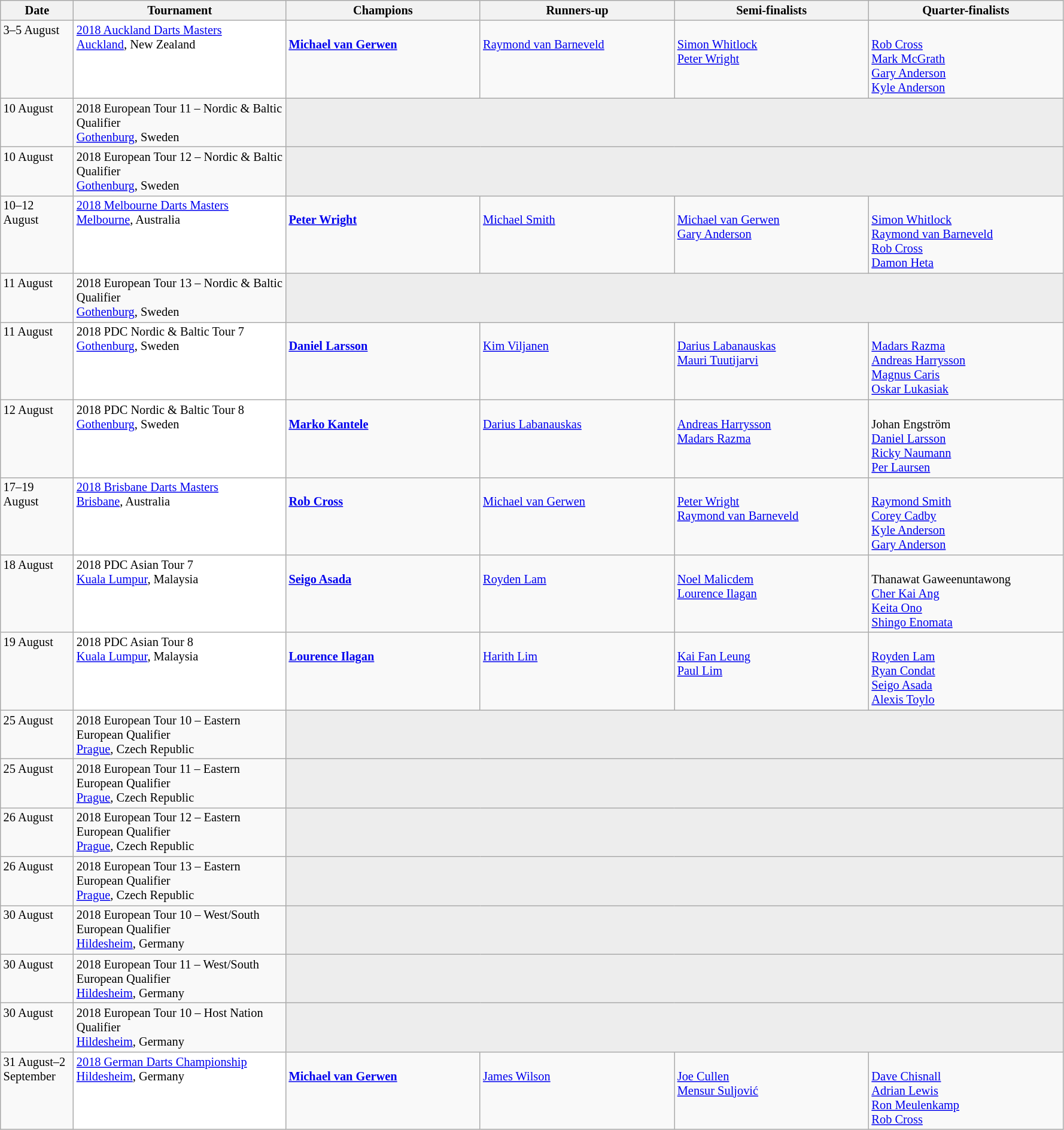<table class=wikitable style=font-size:85%>
<tr>
<th width=75>Date</th>
<th width=230>Tournament</th>
<th width=210>Champions</th>
<th width=210>Runners-up</th>
<th width=210>Semi-finalists</th>
<th width=210>Quarter-finalists</th>
</tr>
<tr valign="top">
<td>3–5 August</td>
<td bgcolor="#ffffff"><a href='#'>2018 Auckland Darts Masters</a><br><a href='#'>Auckland</a>, New Zealand</td>
<td><br> <strong><a href='#'>Michael van Gerwen</a></strong></td>
<td><br> <a href='#'>Raymond van Barneveld</a></td>
<td><br> <a href='#'>Simon Whitlock</a> <br>
 <a href='#'>Peter Wright</a></td>
<td><br> <a href='#'>Rob Cross</a> <br>
 <a href='#'>Mark McGrath</a> <br>
 <a href='#'>Gary Anderson</a> <br>
 <a href='#'>Kyle Anderson</a></td>
</tr>
<tr valign="top">
<td rowspan=1>10 August</td>
<td>2018 European Tour 11 – Nordic & Baltic Qualifier <br><a href='#'>Gothenburg</a>, Sweden</td>
<td colspan=4 bgcolor="#ededed"></td>
</tr>
<tr valign="top">
<td rowspan=1>10 August</td>
<td>2018 European Tour 12 – Nordic & Baltic Qualifier <br><a href='#'>Gothenburg</a>, Sweden</td>
<td colspan=4 bgcolor="#ededed"></td>
</tr>
<tr valign="top">
<td>10–12 August</td>
<td bgcolor="#ffffff"><a href='#'>2018 Melbourne Darts Masters</a><br><a href='#'>Melbourne</a>, Australia</td>
<td><br> <strong><a href='#'>Peter Wright</a></strong></td>
<td><br> <a href='#'>Michael Smith</a></td>
<td><br> <a href='#'>Michael van Gerwen</a> <br>
 <a href='#'>Gary Anderson</a></td>
<td><br> <a href='#'>Simon Whitlock</a> <br>
 <a href='#'>Raymond van Barneveld</a> <br>
 <a href='#'>Rob Cross</a> <br>
 <a href='#'>Damon Heta</a></td>
</tr>
<tr valign="top">
<td rowspan=1>11 August</td>
<td>2018 European Tour 13 – Nordic & Baltic Qualifier <br><a href='#'>Gothenburg</a>, Sweden</td>
<td colspan=4 bgcolor="#ededed"></td>
</tr>
<tr valign="top">
<td>11 August</td>
<td bgcolor="#ffffff">2018 PDC Nordic & Baltic Tour 7<br><a href='#'>Gothenburg</a>, Sweden</td>
<td><br> <strong><a href='#'>Daniel Larsson</a></strong></td>
<td><br> <a href='#'>Kim Viljanen</a></td>
<td><br> <a href='#'>Darius Labanauskas</a> <br>
 <a href='#'>Mauri Tuutijarvi</a></td>
<td><br> <a href='#'>Madars Razma</a> <br>
 <a href='#'>Andreas Harrysson</a> <br>
 <a href='#'>Magnus Caris</a> <br>
 <a href='#'>Oskar Lukasiak</a></td>
</tr>
<tr valign="top">
<td>12 August</td>
<td bgcolor="#ffffff">2018 PDC Nordic & Baltic Tour 8<br><a href='#'>Gothenburg</a>, Sweden</td>
<td><br> <strong><a href='#'>Marko Kantele</a></strong></td>
<td><br> <a href='#'>Darius Labanauskas</a></td>
<td><br> <a href='#'>Andreas Harrysson</a> <br>
 <a href='#'>Madars Razma</a></td>
<td><br> Johan Engström <br>
 <a href='#'>Daniel Larsson</a> <br>
 <a href='#'>Ricky Naumann</a> <br>
 <a href='#'>Per Laursen</a></td>
</tr>
<tr valign="top">
<td>17–19 August</td>
<td bgcolor="#ffffff"><a href='#'>2018 Brisbane Darts Masters</a><br><a href='#'>Brisbane</a>, Australia</td>
<td><br> <strong><a href='#'>Rob Cross</a></strong></td>
<td><br> <a href='#'>Michael van Gerwen</a></td>
<td><br> <a href='#'>Peter Wright</a> <br>
 <a href='#'>Raymond van Barneveld</a></td>
<td><br> <a href='#'>Raymond Smith</a> <br>
 <a href='#'>Corey Cadby</a> <br>
 <a href='#'>Kyle Anderson</a> <br>
 <a href='#'>Gary Anderson</a></td>
</tr>
<tr valign="top">
<td>18 August</td>
<td bgcolor="#ffffff">2018 PDC Asian Tour 7<br><a href='#'>Kuala Lumpur</a>, Malaysia</td>
<td><br> <strong><a href='#'>Seigo Asada</a></strong></td>
<td><br> <a href='#'>Royden Lam</a></td>
<td><br> <a href='#'>Noel Malicdem</a> <br>
 <a href='#'>Lourence Ilagan</a></td>
<td><br> Thanawat Gaweenuntawong <br>
 <a href='#'>Cher Kai Ang</a> <br>
 <a href='#'>Keita Ono</a> <br>
 <a href='#'>Shingo Enomata</a></td>
</tr>
<tr valign="top">
<td>19 August</td>
<td bgcolor="#ffffff">2018 PDC Asian Tour 8<br><a href='#'>Kuala Lumpur</a>, Malaysia</td>
<td><br> <strong><a href='#'>Lourence Ilagan</a></strong></td>
<td><br> <a href='#'>Harith Lim</a></td>
<td><br> <a href='#'>Kai Fan Leung</a> <br>
 <a href='#'>Paul Lim</a></td>
<td><br> <a href='#'>Royden Lam</a> <br>
 <a href='#'>Ryan Condat</a> <br>
 <a href='#'>Seigo Asada</a> <br>
 <a href='#'>Alexis Toylo</a></td>
</tr>
<tr valign="top">
<td rowspan=1>25 August</td>
<td>2018 European Tour 10 – Eastern European Qualifier <br><a href='#'>Prague</a>, Czech Republic</td>
<td colspan=4 bgcolor="#ededed"></td>
</tr>
<tr valign="top">
<td rowspan=1>25 August</td>
<td>2018 European Tour 11 – Eastern European Qualifier <br><a href='#'>Prague</a>, Czech Republic</td>
<td colspan=4 bgcolor="#ededed"></td>
</tr>
<tr valign="top">
<td rowspan=1>26 August</td>
<td>2018 European Tour 12 – Eastern European Qualifier <br><a href='#'>Prague</a>, Czech Republic</td>
<td colspan=4 bgcolor="#ededed"></td>
</tr>
<tr valign="top">
<td rowspan=1>26 August</td>
<td>2018 European Tour 13 – Eastern European Qualifier <br><a href='#'>Prague</a>, Czech Republic</td>
<td colspan=4 bgcolor="#ededed"></td>
</tr>
<tr valign="top">
<td rowspan=1>30 August</td>
<td>2018 European Tour 10 – West/South European Qualifier <br><a href='#'>Hildesheim</a>, Germany</td>
<td colspan=4 bgcolor="#ededed"></td>
</tr>
<tr valign="top">
<td rowspan=1>30 August</td>
<td>2018 European Tour 11 – West/South European Qualifier <br><a href='#'>Hildesheim</a>, Germany</td>
<td colspan=4 bgcolor="#ededed"></td>
</tr>
<tr valign="top">
<td rowspan=1>30 August</td>
<td>2018 European Tour 10 – Host Nation Qualifier <br><a href='#'>Hildesheim</a>, Germany</td>
<td colspan=4 bgcolor="#ededed"></td>
</tr>
<tr valign="top">
<td>31 August–2 September</td>
<td bgcolor="#ffffff"><a href='#'>2018 German Darts Championship</a><br><a href='#'>Hildesheim</a>, Germany</td>
<td><br> <strong><a href='#'>Michael van Gerwen</a></strong></td>
<td><br> <a href='#'>James Wilson</a></td>
<td><br> <a href='#'>Joe Cullen</a> <br>
 <a href='#'>Mensur Suljović</a></td>
<td><br> <a href='#'>Dave Chisnall</a> <br>
 <a href='#'>Adrian Lewis</a> <br>
 <a href='#'>Ron Meulenkamp</a> <br>
 <a href='#'>Rob Cross</a></td>
</tr>
</table>
